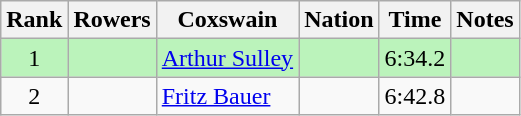<table class="wikitable sortable" style="text-align:center">
<tr>
<th>Rank</th>
<th>Rowers</th>
<th>Coxswain</th>
<th>Nation</th>
<th>Time</th>
<th>Notes</th>
</tr>
<tr bgcolor=bbf3bb>
<td>1</td>
<td align=left></td>
<td align=left><a href='#'>Arthur Sulley</a></td>
<td align=left></td>
<td>6:34.2</td>
<td></td>
</tr>
<tr>
<td>2</td>
<td align=left></td>
<td align=left><a href='#'>Fritz Bauer</a></td>
<td align=left></td>
<td>6:42.8</td>
<td></td>
</tr>
</table>
